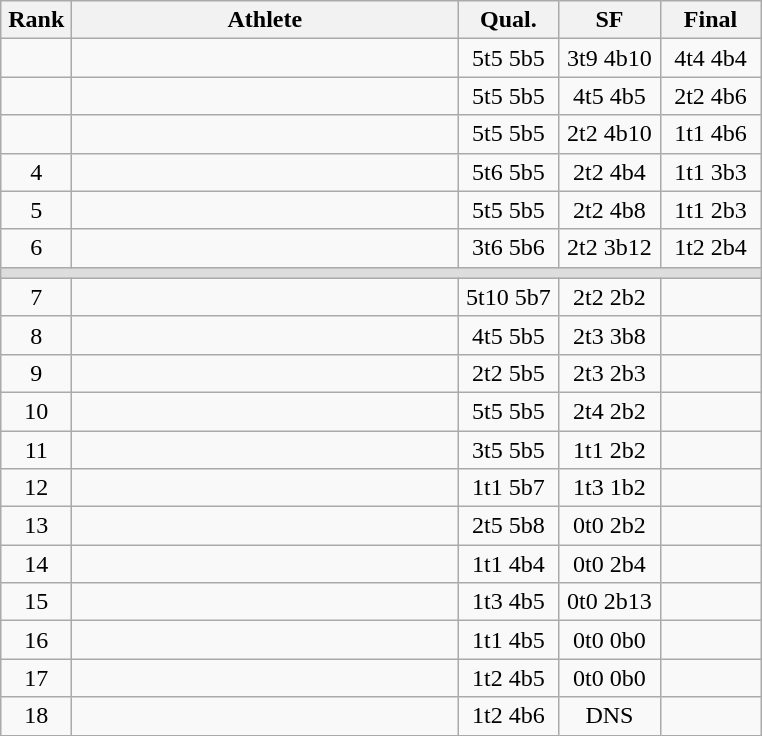<table class=wikitable style="text-align:center">
<tr>
<th width=40>Rank</th>
<th width=250>Athlete</th>
<th width=60>Qual.</th>
<th width=60>SF</th>
<th width=60>Final</th>
</tr>
<tr>
<td></td>
<td align=left></td>
<td>5t5 5b5</td>
<td>3t9 4b10</td>
<td>4t4 4b4</td>
</tr>
<tr>
<td></td>
<td align=left></td>
<td>5t5 5b5</td>
<td>4t5 4b5</td>
<td>2t2 4b6</td>
</tr>
<tr>
<td></td>
<td align=left></td>
<td>5t5 5b5</td>
<td>2t2 4b10</td>
<td>1t1 4b6</td>
</tr>
<tr>
<td>4</td>
<td align=left></td>
<td>5t6 5b5</td>
<td>2t2 4b4</td>
<td>1t1 3b3</td>
</tr>
<tr>
<td>5</td>
<td align=left></td>
<td>5t5 5b5</td>
<td>2t2 4b8</td>
<td>1t1 2b3</td>
</tr>
<tr>
<td>6</td>
<td align=left></td>
<td>3t6 5b6</td>
<td>2t2 3b12</td>
<td>1t2 2b4</td>
</tr>
<tr bgcolor=#DDDDDD>
<td colspan=5></td>
</tr>
<tr>
<td>7</td>
<td align=left></td>
<td>5t10 5b7</td>
<td>2t2 2b2</td>
<td></td>
</tr>
<tr>
<td>8</td>
<td align=left></td>
<td>4t5 5b5</td>
<td>2t3 3b8</td>
<td></td>
</tr>
<tr>
<td>9</td>
<td align=left></td>
<td>2t2 5b5</td>
<td>2t3 2b3</td>
<td></td>
</tr>
<tr>
<td>10</td>
<td align=left></td>
<td>5t5 5b5</td>
<td>2t4 2b2</td>
<td></td>
</tr>
<tr>
<td>11</td>
<td align=left></td>
<td>3t5 5b5</td>
<td>1t1 2b2</td>
<td></td>
</tr>
<tr>
<td>12</td>
<td align=left></td>
<td>1t1 5b7</td>
<td>1t3 1b2</td>
<td></td>
</tr>
<tr>
<td>13</td>
<td align=left></td>
<td>2t5 5b8</td>
<td>0t0 2b2</td>
<td></td>
</tr>
<tr>
<td>14</td>
<td align=left></td>
<td>1t1 4b4</td>
<td>0t0 2b4</td>
<td></td>
</tr>
<tr>
<td>15</td>
<td align=left></td>
<td>1t3 4b5</td>
<td>0t0 2b13</td>
<td></td>
</tr>
<tr>
<td>16</td>
<td align=left></td>
<td>1t1 4b5</td>
<td>0t0 0b0</td>
<td></td>
</tr>
<tr>
<td>17</td>
<td align=left></td>
<td>1t2 4b5</td>
<td>0t0 0b0</td>
<td></td>
</tr>
<tr>
<td>18</td>
<td align=left></td>
<td>1t2 4b6</td>
<td>DNS</td>
<td></td>
</tr>
</table>
